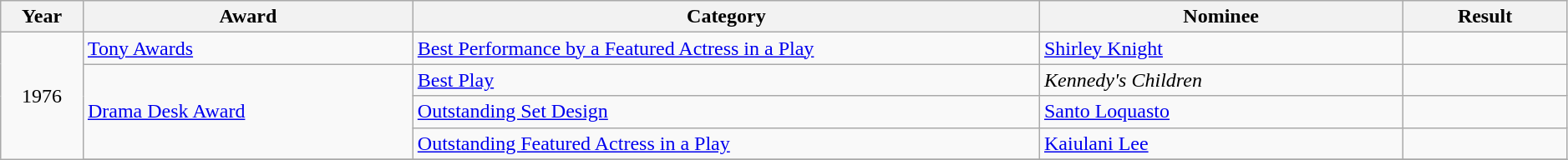<table class="wikitable sortable" style="width: 99%;">
<tr>
<th scope="col" style="width:5%;">Year</th>
<th scope="col" style="width:20%;">Award</th>
<th scope="col" style="width:38%;">Category</th>
<th scope="col" style="width:22%;">Nominee</th>
<th scope="col" style="width:10%;">Result</th>
</tr>
<tr>
<td rowspan="19" style="text-align:center;">1976</td>
<td><a href='#'>Tony Awards</a></td>
<td><a href='#'>Best Performance by a Featured Actress in a Play</a></td>
<td><a href='#'>Shirley Knight</a></td>
<td></td>
</tr>
<tr>
<td rowspan="3"><a href='#'>Drama Desk Award</a></td>
<td><a href='#'>Best Play</a></td>
<td><em>Kennedy's Children</em></td>
<td></td>
</tr>
<tr>
<td><a href='#'>Outstanding Set Design</a></td>
<td><a href='#'>Santo Loquasto</a></td>
<td></td>
</tr>
<tr>
<td><a href='#'>Outstanding Featured Actress in a Play</a></td>
<td><a href='#'>Kaiulani Lee</a></td>
<td></td>
</tr>
<tr>
</tr>
</table>
